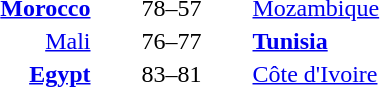<table style="text-align:center">
<tr>
<th width=200></th>
<th width=100></th>
<th width=200></th>
</tr>
<tr>
<td align=right><strong><a href='#'>Morocco</a> </strong></td>
<td align=center>78–57</td>
<td align=left> <a href='#'>Mozambique</a></td>
</tr>
<tr>
<td align=right><a href='#'>Mali</a> </td>
<td align=center>76–77</td>
<td align=left><strong> <a href='#'>Tunisia</a></strong></td>
</tr>
<tr>
<td align=right><strong><a href='#'>Egypt</a></strong></td>
<td align=center>83–81</td>
<td align=left> <a href='#'>Côte d'Ivoire</a></td>
</tr>
</table>
